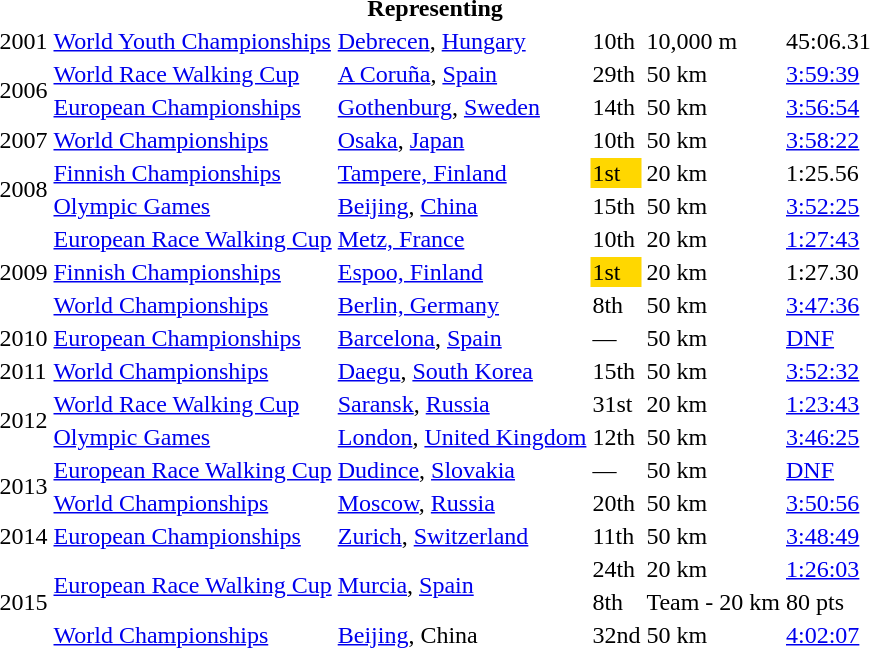<table>
<tr>
<th colspan="6">Representing </th>
</tr>
<tr>
<td>2001</td>
<td><a href='#'>World Youth Championships</a></td>
<td><a href='#'>Debrecen</a>, <a href='#'>Hungary</a></td>
<td>10th</td>
<td>10,000 m</td>
<td>45:06.31</td>
</tr>
<tr>
<td rowspan=2>2006</td>
<td><a href='#'>World Race Walking Cup</a></td>
<td><a href='#'>A Coruña</a>, <a href='#'>Spain</a></td>
<td>29th</td>
<td>50 km</td>
<td><a href='#'>3:59:39</a></td>
</tr>
<tr>
<td><a href='#'>European Championships</a></td>
<td><a href='#'>Gothenburg</a>, <a href='#'>Sweden</a></td>
<td>14th</td>
<td>50 km</td>
<td><a href='#'>3:56:54</a></td>
</tr>
<tr>
<td>2007</td>
<td><a href='#'>World Championships</a></td>
<td><a href='#'>Osaka</a>, <a href='#'>Japan</a></td>
<td>10th</td>
<td>50 km</td>
<td><a href='#'>3:58:22</a></td>
</tr>
<tr>
<td rowspan=2>2008</td>
<td><a href='#'>Finnish Championships</a></td>
<td><a href='#'>Tampere, Finland</a></td>
<td bgcolor="gold">1st</td>
<td>20 km</td>
<td>1:25.56</td>
</tr>
<tr>
<td><a href='#'>Olympic Games</a></td>
<td><a href='#'>Beijing</a>, <a href='#'>China</a></td>
<td>15th</td>
<td>50 km</td>
<td><a href='#'>3:52:25</a></td>
</tr>
<tr>
<td rowspan=3>2009</td>
<td><a href='#'>European Race Walking Cup</a></td>
<td><a href='#'>Metz, France</a></td>
<td>10th</td>
<td>20 km</td>
<td><a href='#'>1:27:43</a></td>
</tr>
<tr>
<td><a href='#'>Finnish Championships</a></td>
<td><a href='#'>Espoo, Finland</a></td>
<td bgcolor="gold">1st</td>
<td>20 km</td>
<td>1:27.30</td>
</tr>
<tr>
<td><a href='#'>World Championships</a></td>
<td><a href='#'>Berlin, Germany</a></td>
<td>8th</td>
<td>50 km</td>
<td><a href='#'>3:47:36</a></td>
</tr>
<tr>
<td>2010</td>
<td><a href='#'>European Championships</a></td>
<td><a href='#'>Barcelona</a>, <a href='#'>Spain</a></td>
<td>—</td>
<td>50 km</td>
<td><a href='#'>DNF</a></td>
</tr>
<tr>
<td>2011</td>
<td><a href='#'>World Championships</a></td>
<td><a href='#'>Daegu</a>, <a href='#'>South Korea</a></td>
<td>15th</td>
<td>50 km</td>
<td><a href='#'>3:52:32</a></td>
</tr>
<tr>
<td rowspan=2>2012</td>
<td><a href='#'>World Race Walking Cup</a></td>
<td><a href='#'>Saransk</a>, <a href='#'>Russia</a></td>
<td>31st</td>
<td>20 km</td>
<td><a href='#'>1:23:43</a></td>
</tr>
<tr>
<td><a href='#'>Olympic Games</a></td>
<td><a href='#'>London</a>, <a href='#'>United Kingdom</a></td>
<td>12th</td>
<td>50 km</td>
<td><a href='#'>3:46:25</a></td>
</tr>
<tr>
<td rowspan=2>2013</td>
<td><a href='#'>European Race Walking Cup</a></td>
<td><a href='#'>Dudince</a>, <a href='#'>Slovakia</a></td>
<td>—</td>
<td>50 km</td>
<td><a href='#'>DNF</a></td>
</tr>
<tr>
<td><a href='#'>World Championships</a></td>
<td><a href='#'>Moscow</a>, <a href='#'>Russia</a></td>
<td>20th</td>
<td>50 km</td>
<td><a href='#'>3:50:56</a></td>
</tr>
<tr>
<td>2014</td>
<td><a href='#'>European Championships</a></td>
<td><a href='#'>Zurich</a>, <a href='#'>Switzerland</a></td>
<td>11th</td>
<td>50 km</td>
<td><a href='#'>3:48:49</a></td>
</tr>
<tr>
<td rowspan=3>2015</td>
<td rowspan=2><a href='#'>European Race Walking Cup</a></td>
<td rowspan=2><a href='#'>Murcia</a>, <a href='#'>Spain</a></td>
<td>24th</td>
<td>20 km</td>
<td><a href='#'>1:26:03</a></td>
</tr>
<tr>
<td>8th</td>
<td>Team - 20 km</td>
<td>80 pts</td>
</tr>
<tr>
<td><a href='#'>World Championships</a></td>
<td><a href='#'>Beijing</a>, China</td>
<td>32nd</td>
<td>50 km</td>
<td><a href='#'>4:02:07</a></td>
</tr>
</table>
